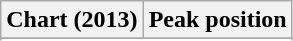<table class="wikitable sortable" border="1">
<tr>
<th>Chart (2013)</th>
<th>Peak position</th>
</tr>
<tr>
</tr>
<tr>
</tr>
<tr>
</tr>
<tr>
</tr>
<tr>
</tr>
</table>
